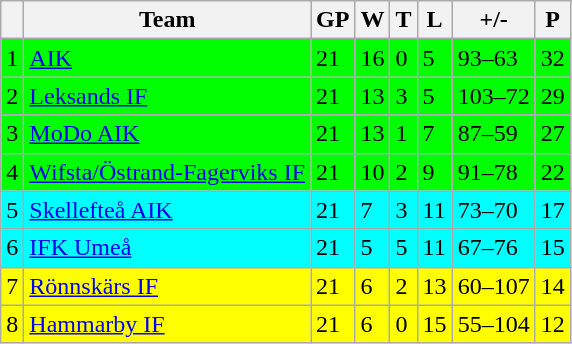<table class="wikitable">
<tr>
<th></th>
<th>Team</th>
<th>GP</th>
<th>W</th>
<th>T</th>
<th>L</th>
<th>+/-</th>
<th>P</th>
</tr>
<tr style="background:#00FF00">
<td>1</td>
<td><a href='#'>AIK</a></td>
<td>21</td>
<td>16</td>
<td>0</td>
<td>5</td>
<td>93–63</td>
<td>32</td>
</tr>
<tr style="background:#00FF00">
<td>2</td>
<td><a href='#'>Leksands IF</a></td>
<td>21</td>
<td>13</td>
<td>3</td>
<td>5</td>
<td>103–72</td>
<td>29</td>
</tr>
<tr style="background:#00FF00">
<td>3</td>
<td><a href='#'>MoDo AIK</a></td>
<td>21</td>
<td>13</td>
<td>1</td>
<td>7</td>
<td>87–59</td>
<td>27</td>
</tr>
<tr style="background:#00FF00">
<td>4</td>
<td><a href='#'>Wifsta/Östrand-Fagerviks IF</a></td>
<td>21</td>
<td>10</td>
<td>2</td>
<td>9</td>
<td>91–78</td>
<td>22</td>
</tr>
<tr style="background:#00FFFF">
<td>5</td>
<td><a href='#'>Skellefteå AIK</a></td>
<td>21</td>
<td>7</td>
<td>3</td>
<td>11</td>
<td>73–70</td>
<td>17</td>
</tr>
<tr style="background:#00FFFF">
<td>6</td>
<td><a href='#'>IFK Umeå</a></td>
<td>21</td>
<td>5</td>
<td>5</td>
<td>11</td>
<td>67–76</td>
<td>15</td>
</tr>
<tr style="background:#FFFF00">
<td>7</td>
<td><a href='#'>Rönnskärs IF</a></td>
<td>21</td>
<td>6</td>
<td>2</td>
<td>13</td>
<td>60–107</td>
<td>14</td>
</tr>
<tr style="background:#FFFF00">
<td>8</td>
<td><a href='#'>Hammarby IF</a></td>
<td>21</td>
<td>6</td>
<td>0</td>
<td>15</td>
<td>55–104</td>
<td>12</td>
</tr>
</table>
